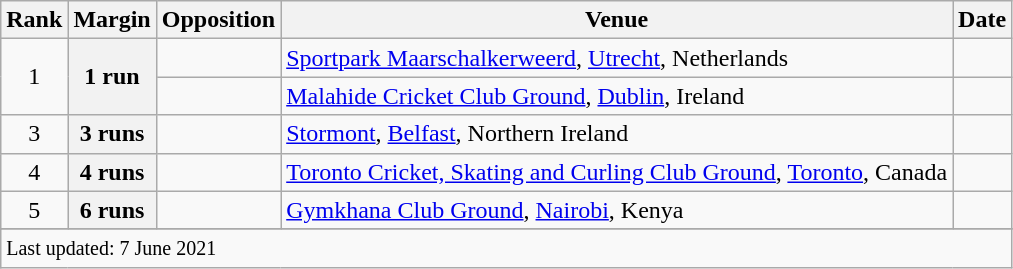<table class="wikitable plainrowheaders sortable">
<tr>
<th scope=col>Rank</th>
<th scope=col>Margin</th>
<th scope=col>Opposition</th>
<th scope=col>Venue</th>
<th scope=col>Date</th>
</tr>
<tr>
<td align=center rowspan=2>1</td>
<th scope=row style="text-align:center;" rowspan=2>1 run</th>
<td></td>
<td><a href='#'>Sportpark Maarschalkerweerd</a>, <a href='#'>Utrecht</a>, Netherlands</td>
<td></td>
</tr>
<tr>
<td></td>
<td><a href='#'>Malahide Cricket Club Ground</a>, <a href='#'>Dublin</a>, Ireland</td>
<td></td>
</tr>
<tr>
<td align=center>3</td>
<th scope=row style="text-align:center;">3 runs</th>
<td></td>
<td><a href='#'>Stormont</a>, <a href='#'>Belfast</a>, Northern Ireland</td>
<td></td>
</tr>
<tr>
<td align=center>4</td>
<th scope=row style="text-align:center;">4 runs</th>
<td></td>
<td><a href='#'>Toronto Cricket, Skating and Curling Club Ground</a>, <a href='#'>Toronto</a>, Canada</td>
<td></td>
</tr>
<tr>
<td align=center>5</td>
<th scope=row style="text-align:center;">6 runs</th>
<td></td>
<td><a href='#'>Gymkhana Club Ground</a>, <a href='#'>Nairobi</a>, Kenya</td>
<td></td>
</tr>
<tr>
</tr>
<tr class=sortbottom>
<td colspan=5><small>Last updated: 7 June 2021</small></td>
</tr>
</table>
